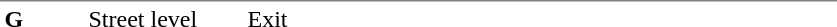<table table border=0 cellspacing=0 cellpadding=3>
<tr>
<td style="border-top:solid 1px gray;" width=50 valign=top><strong>G</strong></td>
<td style="border-top:solid 1px gray;" width=100 valign=top>Street level</td>
<td style="border-top:solid 1px gray;" width=390 valign=top>Exit</td>
</tr>
</table>
